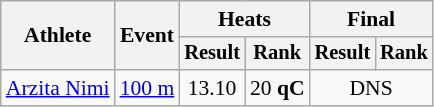<table class="wikitable" style="font-size:90%">
<tr>
<th rowspan=2>Athlete</th>
<th rowspan=2>Event</th>
<th colspan=2>Heats</th>
<th colspan=2>Final</th>
</tr>
<tr style="font-size:95%">
<th>Result</th>
<th>Rank</th>
<th>Result</th>
<th>Rank</th>
</tr>
<tr align=center>
<td align=left><a href='#'>Arzita Nimi</a></td>
<td align=left><a href='#'>100 m</a></td>
<td>13.10</td>
<td>20 <strong>qC</strong></td>
<td colspan=2>DNS</td>
</tr>
</table>
